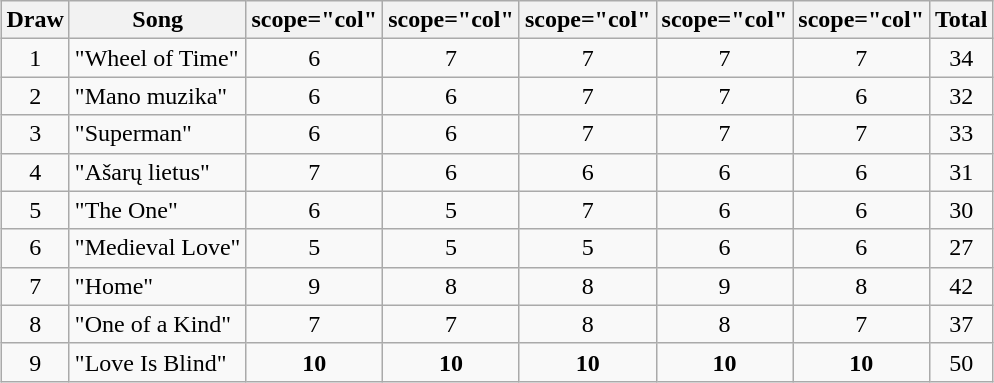<table class="wikitable collapsible" style="margin: 1em auto 1em auto; text-align:center;">
<tr>
<th>Draw</th>
<th>Song</th>
<th>scope="col" </th>
<th>scope="col" </th>
<th>scope="col" </th>
<th>scope="col" </th>
<th>scope="col" </th>
<th>Total</th>
</tr>
<tr>
<td>1</td>
<td align="left">"Wheel of Time"</td>
<td>6</td>
<td>7</td>
<td>7</td>
<td>7</td>
<td>7</td>
<td>34</td>
</tr>
<tr>
<td>2</td>
<td align="left">"Mano muzika"</td>
<td>6</td>
<td>6</td>
<td>7</td>
<td>7</td>
<td>6</td>
<td>32</td>
</tr>
<tr>
<td>3</td>
<td align="left">"Superman"</td>
<td>6</td>
<td>6</td>
<td>7</td>
<td>7</td>
<td>7</td>
<td>33</td>
</tr>
<tr>
<td>4</td>
<td align="left">"Ašarų lietus"</td>
<td>7</td>
<td>6</td>
<td>6</td>
<td>6</td>
<td>6</td>
<td>31</td>
</tr>
<tr>
<td>5</td>
<td align="left">"The One"</td>
<td>6</td>
<td>5</td>
<td>7</td>
<td>6</td>
<td>6</td>
<td>30</td>
</tr>
<tr>
<td>6</td>
<td align="left">"Medieval Love"</td>
<td>5</td>
<td>5</td>
<td>5</td>
<td>6</td>
<td>6</td>
<td>27</td>
</tr>
<tr>
<td>7</td>
<td align="left">"Home"</td>
<td>9</td>
<td>8</td>
<td>8</td>
<td>9</td>
<td>8</td>
<td>42</td>
</tr>
<tr>
<td>8</td>
<td align="left">"One of a Kind"</td>
<td>7</td>
<td>7</td>
<td>8</td>
<td>8</td>
<td>7</td>
<td>37</td>
</tr>
<tr>
<td>9</td>
<td align="left">"Love Is Blind"</td>
<td><strong>10</strong></td>
<td><strong>10</strong></td>
<td><strong>10</strong></td>
<td><strong>10</strong></td>
<td><strong>10</strong></td>
<td>50</td>
</tr>
</table>
